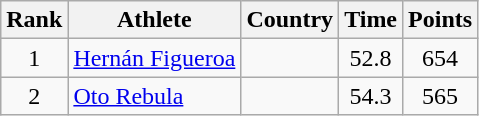<table class="wikitable sortable" style="text-align:center">
<tr>
<th>Rank</th>
<th>Athlete</th>
<th>Country</th>
<th>Time</th>
<th>Points</th>
</tr>
<tr>
<td>1</td>
<td align=left><a href='#'>Hernán Figueroa</a></td>
<td align=left></td>
<td>52.8</td>
<td>654</td>
</tr>
<tr>
<td>2</td>
<td align=left><a href='#'>Oto Rebula</a></td>
<td align=left></td>
<td>54.3</td>
<td>565</td>
</tr>
</table>
